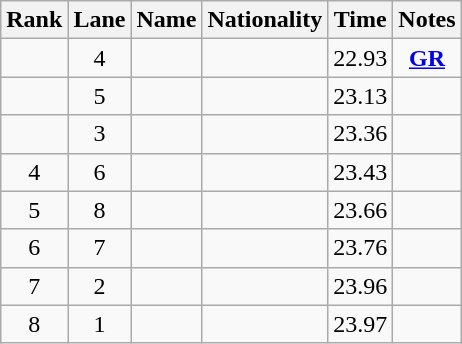<table class="wikitable sortable" style="text-align:center">
<tr>
<th>Rank</th>
<th>Lane</th>
<th>Name</th>
<th>Nationality</th>
<th>Time</th>
<th>Notes</th>
</tr>
<tr>
<td></td>
<td>4</td>
<td align=left></td>
<td align=left></td>
<td>22.93</td>
<td><strong><a href='#'>GR</a></strong></td>
</tr>
<tr>
<td></td>
<td>5</td>
<td align=left></td>
<td align=left></td>
<td>23.13</td>
<td></td>
</tr>
<tr>
<td></td>
<td>3</td>
<td align=left></td>
<td align=left></td>
<td>23.36</td>
<td></td>
</tr>
<tr>
<td>4</td>
<td>6</td>
<td align=left></td>
<td align=left></td>
<td>23.43</td>
<td></td>
</tr>
<tr>
<td>5</td>
<td>8</td>
<td align=left></td>
<td align=left></td>
<td>23.66</td>
<td></td>
</tr>
<tr>
<td>6</td>
<td>7</td>
<td align=left></td>
<td align=left></td>
<td>23.76</td>
<td></td>
</tr>
<tr>
<td>7</td>
<td>2</td>
<td align=left></td>
<td align=left></td>
<td>23.96</td>
<td></td>
</tr>
<tr>
<td>8</td>
<td>1</td>
<td align=left></td>
<td align=left></td>
<td>23.97</td>
<td></td>
</tr>
</table>
